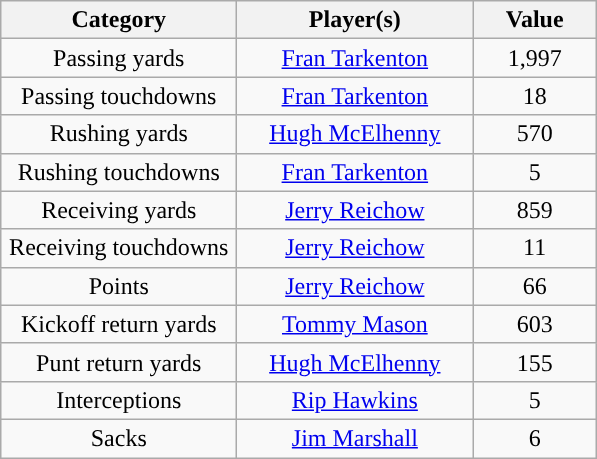<table class="wikitable" style="text-align:center">
<tr>
<th width=150>Category</th>
<th width=150>Player(s)</th>
<th width=75>Value</th>
</tr>
<tr>
<td>Passing yards</td>
<td><a href='#'>Fran Tarkenton</a></td>
<td>1,997</td>
</tr>
<tr>
<td>Passing touchdowns</td>
<td><a href='#'>Fran Tarkenton</a></td>
<td>18</td>
</tr>
<tr>
<td>Rushing yards</td>
<td><a href='#'>Hugh McElhenny</a></td>
<td>570</td>
</tr>
<tr>
<td>Rushing touchdowns</td>
<td><a href='#'>Fran Tarkenton</a></td>
<td>5</td>
</tr>
<tr>
<td>Receiving yards</td>
<td><a href='#'>Jerry Reichow</a></td>
<td>859</td>
</tr>
<tr>
<td>Receiving touchdowns</td>
<td><a href='#'>Jerry Reichow</a></td>
<td>11</td>
</tr>
<tr>
<td>Points</td>
<td><a href='#'>Jerry Reichow</a></td>
<td>66</td>
</tr>
<tr>
<td>Kickoff return yards</td>
<td><a href='#'>Tommy Mason</a></td>
<td>603</td>
</tr>
<tr>
<td>Punt return yards</td>
<td><a href='#'>Hugh McElhenny</a></td>
<td>155</td>
</tr>
<tr>
<td>Interceptions</td>
<td><a href='#'>Rip Hawkins</a></td>
<td>5</td>
</tr>
<tr>
<td>Sacks</td>
<td><a href='#'>Jim Marshall</a></td>
<td>6</td>
</tr>
</table>
